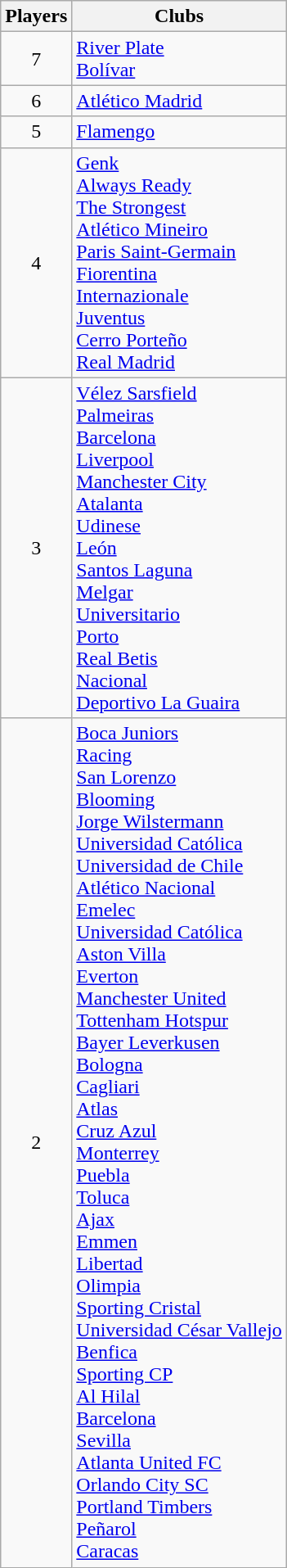<table class="wikitable">
<tr>
<th>Players</th>
<th>Clubs</th>
</tr>
<tr>
<td align=center>7</td>
<td> <a href='#'>River Plate</a><br> <a href='#'>Bolívar</a></td>
</tr>
<tr>
<td align=center>6</td>
<td> <a href='#'>Atlético Madrid</a></td>
</tr>
<tr>
<td align=center>5</td>
<td> <a href='#'>Flamengo</a></td>
</tr>
<tr>
<td align=center>4</td>
<td> <a href='#'>Genk</a><br> <a href='#'>Always Ready</a><br> <a href='#'>The Strongest</a><br> <a href='#'>Atlético Mineiro</a><br> <a href='#'>Paris Saint-Germain</a><br> <a href='#'>Fiorentina</a><br> <a href='#'>Internazionale</a><br> <a href='#'>Juventus</a><br> <a href='#'>Cerro Porteño</a><br> <a href='#'>Real Madrid</a></td>
</tr>
<tr>
<td align=center>3</td>
<td> <a href='#'>Vélez Sarsfield</a><br> <a href='#'>Palmeiras</a><br> <a href='#'>Barcelona</a><br> <a href='#'>Liverpool</a><br> <a href='#'>Manchester City</a><br> <a href='#'>Atalanta</a><br> <a href='#'>Udinese</a><br> <a href='#'>León</a><br> <a href='#'>Santos Laguna</a><br> <a href='#'>Melgar</a><br> <a href='#'>Universitario</a><br> <a href='#'>Porto</a><br> <a href='#'>Real Betis</a><br> <a href='#'>Nacional</a><br> <a href='#'>Deportivo La Guaira</a></td>
</tr>
<tr>
<td align=center>2</td>
<td> <a href='#'>Boca Juniors</a><br> <a href='#'>Racing</a><br> <a href='#'>San Lorenzo</a><br> <a href='#'>Blooming</a><br> <a href='#'>Jorge Wilstermann</a><br> <a href='#'>Universidad Católica</a><br> <a href='#'>Universidad de Chile</a><br> <a href='#'>Atlético Nacional</a><br> <a href='#'>Emelec</a><br> <a href='#'>Universidad Católica</a><br> <a href='#'>Aston Villa</a><br> <a href='#'>Everton</a><br> <a href='#'>Manchester United</a><br> <a href='#'>Tottenham Hotspur</a><br> <a href='#'>Bayer Leverkusen</a><br> <a href='#'>Bologna</a><br> <a href='#'>Cagliari</a><br> <a href='#'>Atlas</a><br> <a href='#'>Cruz Azul</a><br> <a href='#'>Monterrey</a><br> <a href='#'>Puebla</a><br> <a href='#'>Toluca</a><br> <a href='#'>Ajax</a><br> <a href='#'>Emmen</a><br> <a href='#'>Libertad</a><br> <a href='#'>Olimpia</a><br> <a href='#'>Sporting Cristal</a><br> <a href='#'>Universidad César Vallejo</a><br> <a href='#'>Benfica</a><br> <a href='#'>Sporting CP</a><br> <a href='#'>Al Hilal</a><br> <a href='#'>Barcelona</a><br> <a href='#'>Sevilla</a><br> <a href='#'>Atlanta United FC</a><br> <a href='#'>Orlando City SC</a><br> <a href='#'>Portland Timbers</a><br> <a href='#'>Peñarol</a><br> <a href='#'>Caracas</a></td>
</tr>
</table>
